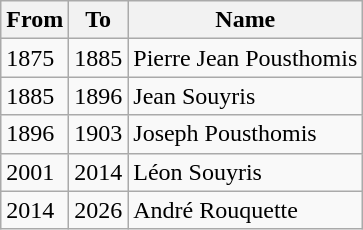<table class="wikitable">
<tr>
<th>From</th>
<th>To</th>
<th>Name</th>
</tr>
<tr>
<td>1875</td>
<td>1885</td>
<td>Pierre Jean Pousthomis</td>
</tr>
<tr>
<td>1885</td>
<td>1896</td>
<td>Jean Souyris</td>
</tr>
<tr>
<td>1896</td>
<td>1903</td>
<td>Joseph Pousthomis</td>
</tr>
<tr>
<td>2001</td>
<td>2014</td>
<td>Léon Souyris</td>
</tr>
<tr>
<td>2014</td>
<td>2026</td>
<td>André Rouquette</td>
</tr>
</table>
